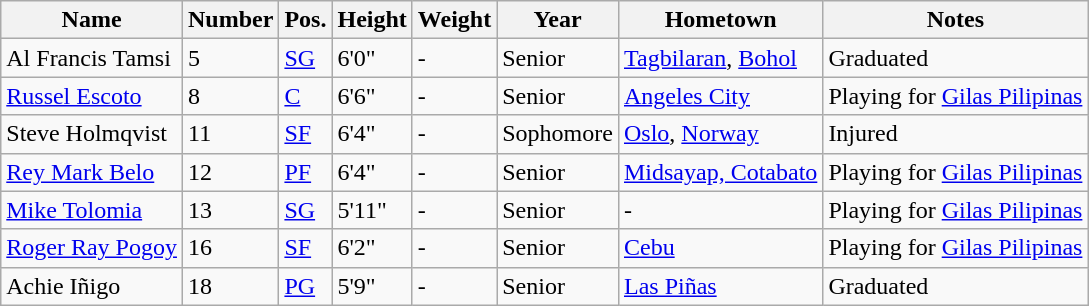<table class="wikitable sortable" border="1">
<tr>
<th>Name</th>
<th>Number</th>
<th>Pos.</th>
<th>Height</th>
<th>Weight</th>
<th>Year</th>
<th>Hometown</th>
<th class="unsortable">Notes</th>
</tr>
<tr>
<td sortname>Al Francis Tamsi</td>
<td>5</td>
<td><a href='#'>SG</a></td>
<td>6'0"</td>
<td>-</td>
<td>Senior</td>
<td><a href='#'>Tagbilaran</a>, <a href='#'>Bohol</a></td>
<td>Graduated</td>
</tr>
<tr>
<td sortname><a href='#'>Russel Escoto</a></td>
<td>8</td>
<td><a href='#'>C</a></td>
<td>6'6"</td>
<td>-</td>
<td>Senior</td>
<td><a href='#'>Angeles City</a></td>
<td>Playing for <a href='#'>Gilas Pilipinas</a></td>
</tr>
<tr>
<td sortname>Steve Holmqvist</td>
<td>11</td>
<td><a href='#'>SF</a></td>
<td>6'4"</td>
<td>-</td>
<td>Sophomore</td>
<td><a href='#'>Oslo</a>, <a href='#'>Norway</a></td>
<td>Injured</td>
</tr>
<tr>
<td sortname><a href='#'>Rey Mark Belo</a></td>
<td>12</td>
<td><a href='#'>PF</a></td>
<td>6'4"</td>
<td>-</td>
<td>Senior</td>
<td><a href='#'>Midsayap, Cotabato</a></td>
<td>Playing for <a href='#'>Gilas Pilipinas</a></td>
</tr>
<tr>
<td sortname><a href='#'>Mike Tolomia</a></td>
<td>13</td>
<td><a href='#'>SG</a></td>
<td>5'11"</td>
<td>-</td>
<td>Senior</td>
<td>-</td>
<td>Playing for <a href='#'>Gilas Pilipinas</a></td>
</tr>
<tr>
<td sortname><a href='#'>Roger Ray Pogoy</a></td>
<td>16</td>
<td><a href='#'>SF</a></td>
<td>6'2"</td>
<td>-</td>
<td>Senior</td>
<td><a href='#'>Cebu</a></td>
<td>Playing for <a href='#'>Gilas Pilipinas</a></td>
</tr>
<tr>
<td sortname>Achie Iñigo</td>
<td>18</td>
<td><a href='#'>PG</a></td>
<td>5'9"</td>
<td>-</td>
<td>Senior</td>
<td><a href='#'>Las Piñas</a></td>
<td>Graduated</td>
</tr>
</table>
